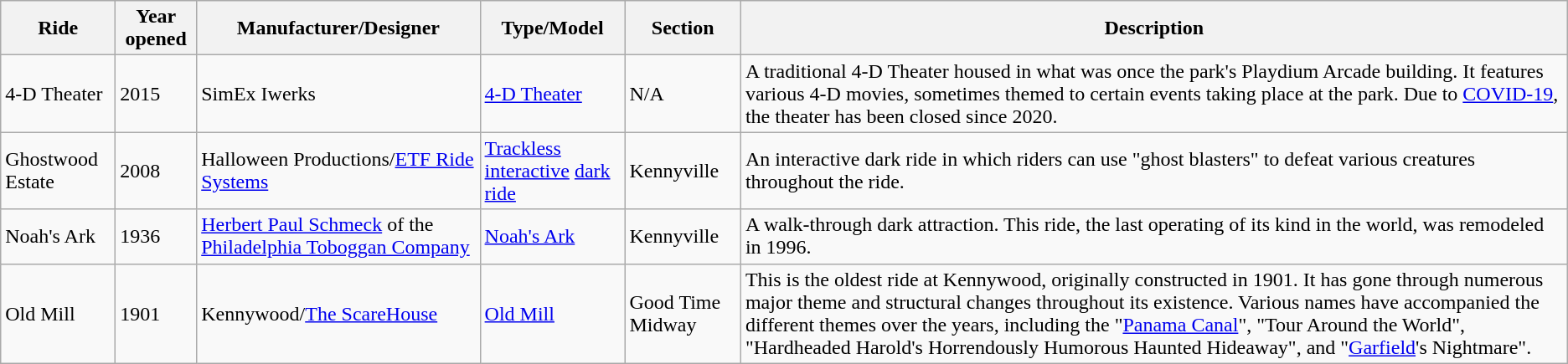<table class="wikitable sortable">
<tr>
<th>Ride</th>
<th>Year opened</th>
<th>Manufacturer/Designer</th>
<th>Type/Model</th>
<th>Section</th>
<th>Description</th>
</tr>
<tr>
<td>4-D Theater</td>
<td>2015</td>
<td>SimEx Iwerks</td>
<td><a href='#'>4-D Theater</a></td>
<td>N/A</td>
<td>A traditional 4-D Theater housed in what was once the park's Playdium Arcade building. It features various 4-D movies, sometimes themed to certain events taking place at the park. Due to <a href='#'>COVID-19</a>, the theater has been closed since 2020.</td>
</tr>
<tr>
<td>Ghostwood Estate  </td>
<td>2008</td>
<td>Halloween Productions/<a href='#'>ETF Ride Systems</a></td>
<td><a href='#'>Trackless</a> <a href='#'>interactive</a> <a href='#'>dark ride</a></td>
<td>Kennyville</td>
<td>An interactive dark ride in which riders can use "ghost blasters" to defeat various creatures throughout the ride.</td>
</tr>
<tr>
<td>Noah's Ark</td>
<td>1936</td>
<td><a href='#'>Herbert Paul Schmeck</a> of the <a href='#'>Philadelphia Toboggan Company</a></td>
<td><a href='#'>Noah's Ark</a></td>
<td>Kennyville</td>
<td>A walk-through dark attraction. This ride, the last operating of its kind in the world, was remodeled in 1996.</td>
</tr>
<tr>
<td>Old Mill</td>
<td>1901</td>
<td>Kennywood/<a href='#'>The ScareHouse</a></td>
<td><a href='#'>Old Mill</a></td>
<td>Good Time Midway</td>
<td>This is the oldest ride at Kennywood, originally constructed in 1901. It has gone through numerous major theme and structural changes throughout its existence. Various names have accompanied the different themes over the years, including the "<a href='#'>Panama Canal</a>", "Tour Around the World", "Hardheaded Harold's Horrendously Humorous Haunted Hideaway", and "<a href='#'>Garfield</a>'s Nightmare".</td>
</tr>
</table>
